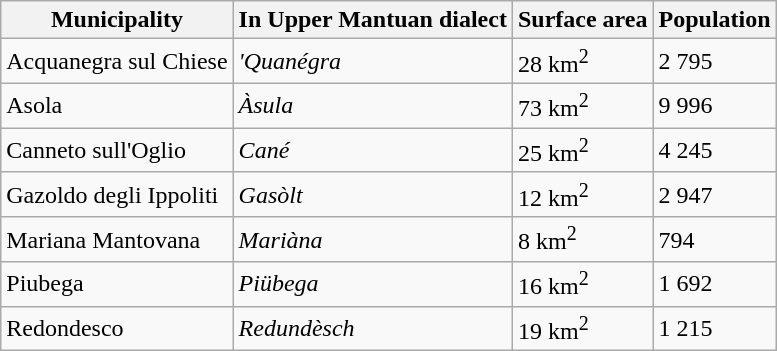<table class="wikitable">
<tr>
<th>Municipality</th>
<th>In Upper Mantuan dialect</th>
<th>Surface area</th>
<th>Population</th>
</tr>
<tr>
<td>Acquanegra sul Chiese</td>
<td><em>'Quanégra</em></td>
<td>28 km<sup>2</sup></td>
<td>2 795</td>
</tr>
<tr>
<td>Asola</td>
<td><em>Àsula</em></td>
<td>73 km<sup>2</sup></td>
<td>9 996</td>
</tr>
<tr>
<td>Canneto sull'Oglio</td>
<td><em>Cané</em></td>
<td>25 km<sup>2</sup></td>
<td>4 245</td>
</tr>
<tr>
<td>Gazoldo degli Ippoliti</td>
<td><em>Gasòlt</em></td>
<td>12 km<sup>2</sup></td>
<td>2 947</td>
</tr>
<tr>
<td>Mariana Mantovana</td>
<td><em>Mariàna</em></td>
<td>8 km<sup>2</sup></td>
<td>794</td>
</tr>
<tr>
<td>Piubega</td>
<td><em>Piübega</em></td>
<td>16 km<sup>2</sup></td>
<td>1 692</td>
</tr>
<tr>
<td>Redondesco</td>
<td><em>Redundèsch</em></td>
<td>19 km<sup>2</sup></td>
<td>1 215</td>
</tr>
</table>
